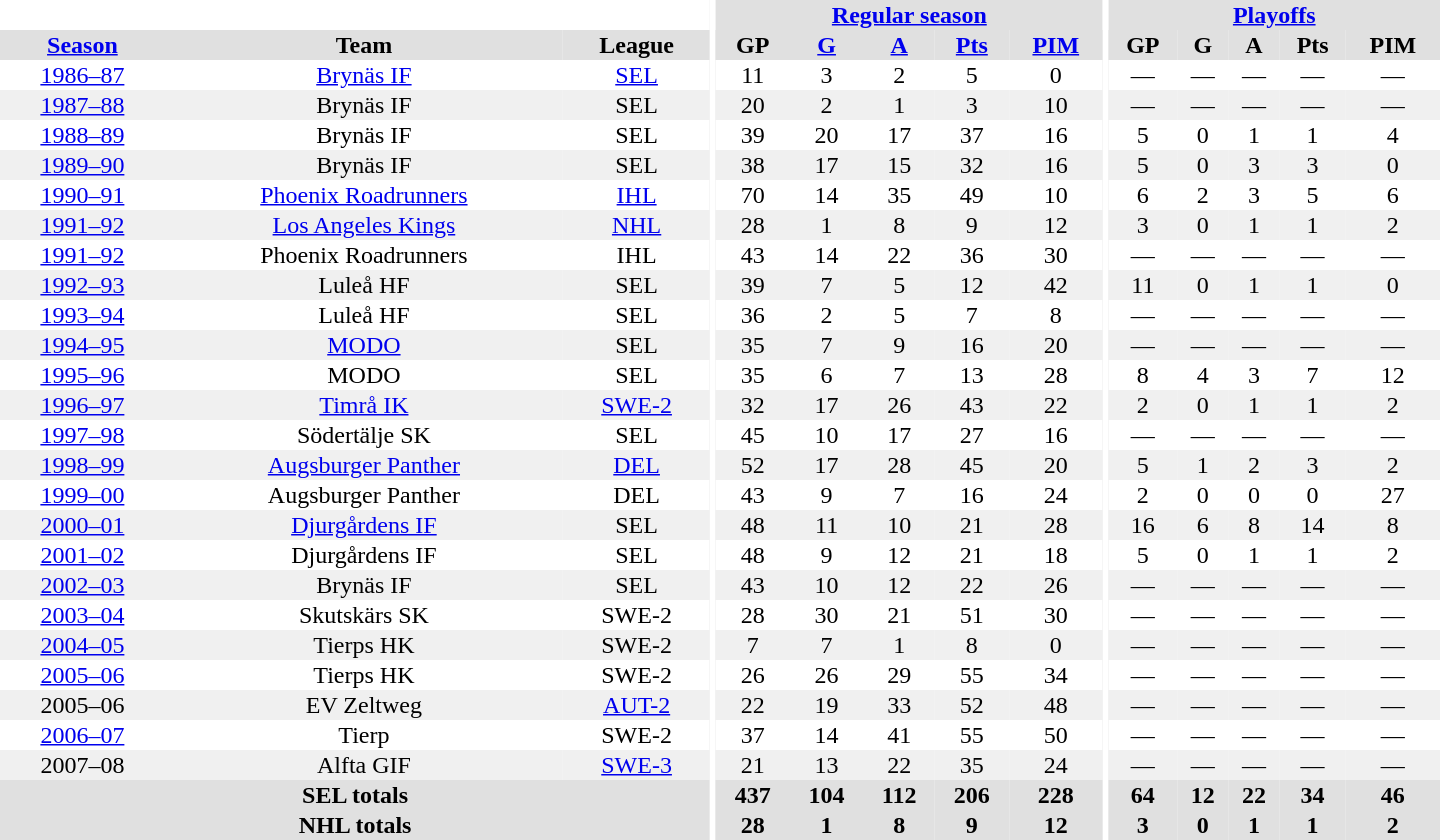<table border="0" cellpadding="1" cellspacing="0" style="text-align:center; width:60em">
<tr bgcolor="#e0e0e0">
<th colspan="3" bgcolor="#ffffff"></th>
<th rowspan="100" bgcolor="#ffffff"></th>
<th colspan="5"><a href='#'>Regular season</a></th>
<th rowspan="100" bgcolor="#ffffff"></th>
<th colspan="5"><a href='#'>Playoffs</a></th>
</tr>
<tr bgcolor="#e0e0e0">
<th><a href='#'>Season</a></th>
<th>Team</th>
<th>League</th>
<th>GP</th>
<th><a href='#'>G</a></th>
<th><a href='#'>A</a></th>
<th><a href='#'>Pts</a></th>
<th><a href='#'>PIM</a></th>
<th>GP</th>
<th>G</th>
<th>A</th>
<th>Pts</th>
<th>PIM</th>
</tr>
<tr>
<td><a href='#'>1986–87</a></td>
<td><a href='#'>Brynäs IF</a></td>
<td><a href='#'>SEL</a></td>
<td>11</td>
<td>3</td>
<td>2</td>
<td>5</td>
<td>0</td>
<td>—</td>
<td>—</td>
<td>—</td>
<td>—</td>
<td>—</td>
</tr>
<tr bgcolor="#f0f0f0">
<td><a href='#'>1987–88</a></td>
<td>Brynäs IF</td>
<td>SEL</td>
<td>20</td>
<td>2</td>
<td>1</td>
<td>3</td>
<td>10</td>
<td>—</td>
<td>—</td>
<td>—</td>
<td>—</td>
<td>—</td>
</tr>
<tr>
<td><a href='#'>1988–89</a></td>
<td>Brynäs IF</td>
<td>SEL</td>
<td>39</td>
<td>20</td>
<td>17</td>
<td>37</td>
<td>16</td>
<td>5</td>
<td>0</td>
<td>1</td>
<td>1</td>
<td>4</td>
</tr>
<tr bgcolor="#f0f0f0">
<td><a href='#'>1989–90</a></td>
<td>Brynäs IF</td>
<td>SEL</td>
<td>38</td>
<td>17</td>
<td>15</td>
<td>32</td>
<td>16</td>
<td>5</td>
<td>0</td>
<td>3</td>
<td>3</td>
<td>0</td>
</tr>
<tr>
<td><a href='#'>1990–91</a></td>
<td><a href='#'>Phoenix Roadrunners</a></td>
<td><a href='#'>IHL</a></td>
<td>70</td>
<td>14</td>
<td>35</td>
<td>49</td>
<td>10</td>
<td>6</td>
<td>2</td>
<td>3</td>
<td>5</td>
<td>6</td>
</tr>
<tr bgcolor="#f0f0f0">
<td><a href='#'>1991–92</a></td>
<td><a href='#'>Los Angeles Kings</a></td>
<td><a href='#'>NHL</a></td>
<td>28</td>
<td>1</td>
<td>8</td>
<td>9</td>
<td>12</td>
<td>3</td>
<td>0</td>
<td>1</td>
<td>1</td>
<td>2</td>
</tr>
<tr>
<td><a href='#'>1991–92</a></td>
<td>Phoenix Roadrunners</td>
<td>IHL</td>
<td>43</td>
<td>14</td>
<td>22</td>
<td>36</td>
<td>30</td>
<td>—</td>
<td>—</td>
<td>—</td>
<td>—</td>
<td>—</td>
</tr>
<tr bgcolor="#f0f0f0">
<td><a href='#'>1992–93</a></td>
<td>Luleå HF</td>
<td>SEL</td>
<td>39</td>
<td>7</td>
<td>5</td>
<td>12</td>
<td>42</td>
<td>11</td>
<td>0</td>
<td>1</td>
<td>1</td>
<td>0</td>
</tr>
<tr>
<td><a href='#'>1993–94</a></td>
<td>Luleå HF</td>
<td>SEL</td>
<td>36</td>
<td>2</td>
<td>5</td>
<td>7</td>
<td>8</td>
<td>—</td>
<td>—</td>
<td>—</td>
<td>—</td>
<td>—</td>
</tr>
<tr bgcolor="#f0f0f0">
<td><a href='#'>1994–95</a></td>
<td><a href='#'>MODO</a></td>
<td>SEL</td>
<td>35</td>
<td>7</td>
<td>9</td>
<td>16</td>
<td>20</td>
<td>—</td>
<td>—</td>
<td>—</td>
<td>—</td>
<td>—</td>
</tr>
<tr>
<td><a href='#'>1995–96</a></td>
<td>MODO</td>
<td>SEL</td>
<td>35</td>
<td>6</td>
<td>7</td>
<td>13</td>
<td>28</td>
<td>8</td>
<td>4</td>
<td>3</td>
<td>7</td>
<td>12</td>
</tr>
<tr bgcolor="#f0f0f0">
<td><a href='#'>1996–97</a></td>
<td><a href='#'>Timrå IK</a></td>
<td><a href='#'>SWE-2</a></td>
<td>32</td>
<td>17</td>
<td>26</td>
<td>43</td>
<td>22</td>
<td>2</td>
<td>0</td>
<td>1</td>
<td>1</td>
<td>2</td>
</tr>
<tr>
<td><a href='#'>1997–98</a></td>
<td>Södertälje SK</td>
<td>SEL</td>
<td>45</td>
<td>10</td>
<td>17</td>
<td>27</td>
<td>16</td>
<td>—</td>
<td>—</td>
<td>—</td>
<td>—</td>
<td>—</td>
</tr>
<tr bgcolor="#f0f0f0">
<td><a href='#'>1998–99</a></td>
<td><a href='#'>Augsburger Panther</a></td>
<td><a href='#'>DEL</a></td>
<td>52</td>
<td>17</td>
<td>28</td>
<td>45</td>
<td>20</td>
<td>5</td>
<td>1</td>
<td>2</td>
<td>3</td>
<td>2</td>
</tr>
<tr>
<td><a href='#'>1999–00</a></td>
<td>Augsburger Panther</td>
<td>DEL</td>
<td>43</td>
<td>9</td>
<td>7</td>
<td>16</td>
<td>24</td>
<td>2</td>
<td>0</td>
<td>0</td>
<td>0</td>
<td>27</td>
</tr>
<tr bgcolor="#f0f0f0">
<td><a href='#'>2000–01</a></td>
<td><a href='#'>Djurgårdens IF</a></td>
<td>SEL</td>
<td>48</td>
<td>11</td>
<td>10</td>
<td>21</td>
<td>28</td>
<td>16</td>
<td>6</td>
<td>8</td>
<td>14</td>
<td>8</td>
</tr>
<tr>
<td><a href='#'>2001–02</a></td>
<td>Djurgårdens IF</td>
<td>SEL</td>
<td>48</td>
<td>9</td>
<td>12</td>
<td>21</td>
<td>18</td>
<td>5</td>
<td>0</td>
<td>1</td>
<td>1</td>
<td>2</td>
</tr>
<tr bgcolor="#f0f0f0">
<td><a href='#'>2002–03</a></td>
<td>Brynäs IF</td>
<td>SEL</td>
<td>43</td>
<td>10</td>
<td>12</td>
<td>22</td>
<td>26</td>
<td>—</td>
<td>—</td>
<td>—</td>
<td>—</td>
<td>—</td>
</tr>
<tr>
<td><a href='#'>2003–04</a></td>
<td>Skutskärs SK</td>
<td>SWE-2</td>
<td>28</td>
<td>30</td>
<td>21</td>
<td>51</td>
<td>30</td>
<td>—</td>
<td>—</td>
<td>—</td>
<td>—</td>
<td>—</td>
</tr>
<tr bgcolor="#f0f0f0">
<td><a href='#'>2004–05</a></td>
<td>Tierps HK</td>
<td>SWE-2</td>
<td>7</td>
<td>7</td>
<td>1</td>
<td>8</td>
<td>0</td>
<td>—</td>
<td>—</td>
<td>—</td>
<td>—</td>
<td>—</td>
</tr>
<tr>
<td><a href='#'>2005–06</a></td>
<td>Tierps HK</td>
<td>SWE-2</td>
<td>26</td>
<td>26</td>
<td>29</td>
<td>55</td>
<td>34</td>
<td>—</td>
<td>—</td>
<td>—</td>
<td>—</td>
<td>—</td>
</tr>
<tr bgcolor="#f0f0f0">
<td>2005–06</td>
<td>EV Zeltweg</td>
<td><a href='#'>AUT-2</a></td>
<td>22</td>
<td>19</td>
<td>33</td>
<td>52</td>
<td>48</td>
<td>—</td>
<td>—</td>
<td>—</td>
<td>—</td>
<td>—</td>
</tr>
<tr>
<td><a href='#'>2006–07</a></td>
<td>Tierp</td>
<td>SWE-2</td>
<td>37</td>
<td>14</td>
<td>41</td>
<td>55</td>
<td>50</td>
<td>—</td>
<td>—</td>
<td>—</td>
<td>—</td>
<td>—</td>
</tr>
<tr bgcolor="#f0f0f0">
<td>2007–08</td>
<td>Alfta GIF</td>
<td><a href='#'>SWE-3</a></td>
<td>21</td>
<td>13</td>
<td>22</td>
<td>35</td>
<td>24</td>
<td>—</td>
<td>—</td>
<td>—</td>
<td>—</td>
<td>—</td>
</tr>
<tr bgcolor="#e0e0e0">
<th colspan="3">SEL totals</th>
<th>437</th>
<th>104</th>
<th>112</th>
<th>206</th>
<th>228</th>
<th>64</th>
<th>12</th>
<th>22</th>
<th>34</th>
<th>46</th>
</tr>
<tr bgcolor="#e0e0e0">
<th colspan="3">NHL totals</th>
<th>28</th>
<th>1</th>
<th>8</th>
<th>9</th>
<th>12</th>
<th>3</th>
<th>0</th>
<th>1</th>
<th>1</th>
<th>2</th>
</tr>
</table>
